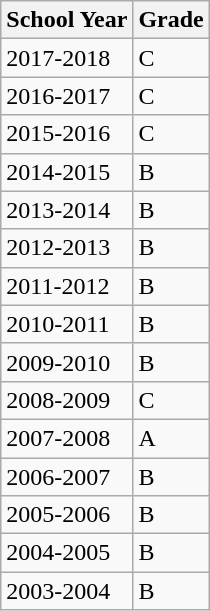<table class="wikitable sortable">
<tr>
<th scope="col">School Year</th>
<th scope="col">Grade</th>
</tr>
<tr>
<td>2017-2018</td>
<td>C</td>
</tr>
<tr>
<td>2016-2017</td>
<td>C</td>
</tr>
<tr>
<td>2015-2016</td>
<td>C</td>
</tr>
<tr>
<td>2014-2015</td>
<td>B</td>
</tr>
<tr>
<td>2013-2014</td>
<td>B</td>
</tr>
<tr>
<td>2012-2013</td>
<td>B</td>
</tr>
<tr>
<td>2011-2012</td>
<td>B</td>
</tr>
<tr>
<td>2010-2011</td>
<td>B</td>
</tr>
<tr>
<td>2009-2010</td>
<td>B</td>
</tr>
<tr>
<td>2008-2009</td>
<td>C</td>
</tr>
<tr>
<td>2007-2008</td>
<td>A</td>
</tr>
<tr>
<td>2006-2007</td>
<td>B</td>
</tr>
<tr>
<td>2005-2006</td>
<td>B</td>
</tr>
<tr>
<td>2004-2005</td>
<td>B</td>
</tr>
<tr>
<td>2003-2004</td>
<td>B</td>
</tr>
</table>
